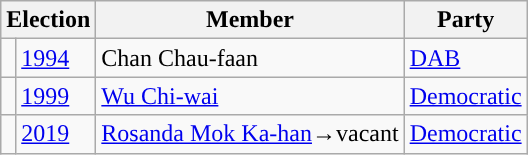<table class="wikitable">
<tr>
<th colspan="2">Election</th>
<th>Member</th>
<th>Party</th>
</tr>
<tr>
<td style="background-color: "></td>
<td><a href='#'>1994</a></td>
<td>Chan Chau-faan</td>
<td><a href='#'>DAB</a></td>
</tr>
<tr>
<td style="background-color: "></td>
<td><a href='#'>1999</a></td>
<td><a href='#'>Wu Chi-wai</a></td>
<td><a href='#'>Democratic</a></td>
</tr>
<tr>
<td style="background-color: "></td>
<td><a href='#'>2019</a></td>
<td><a href='#'>Rosanda Mok Ka-han</a>→vacant</td>
<td><a href='#'>Democratic</a></td>
</tr>
</table>
